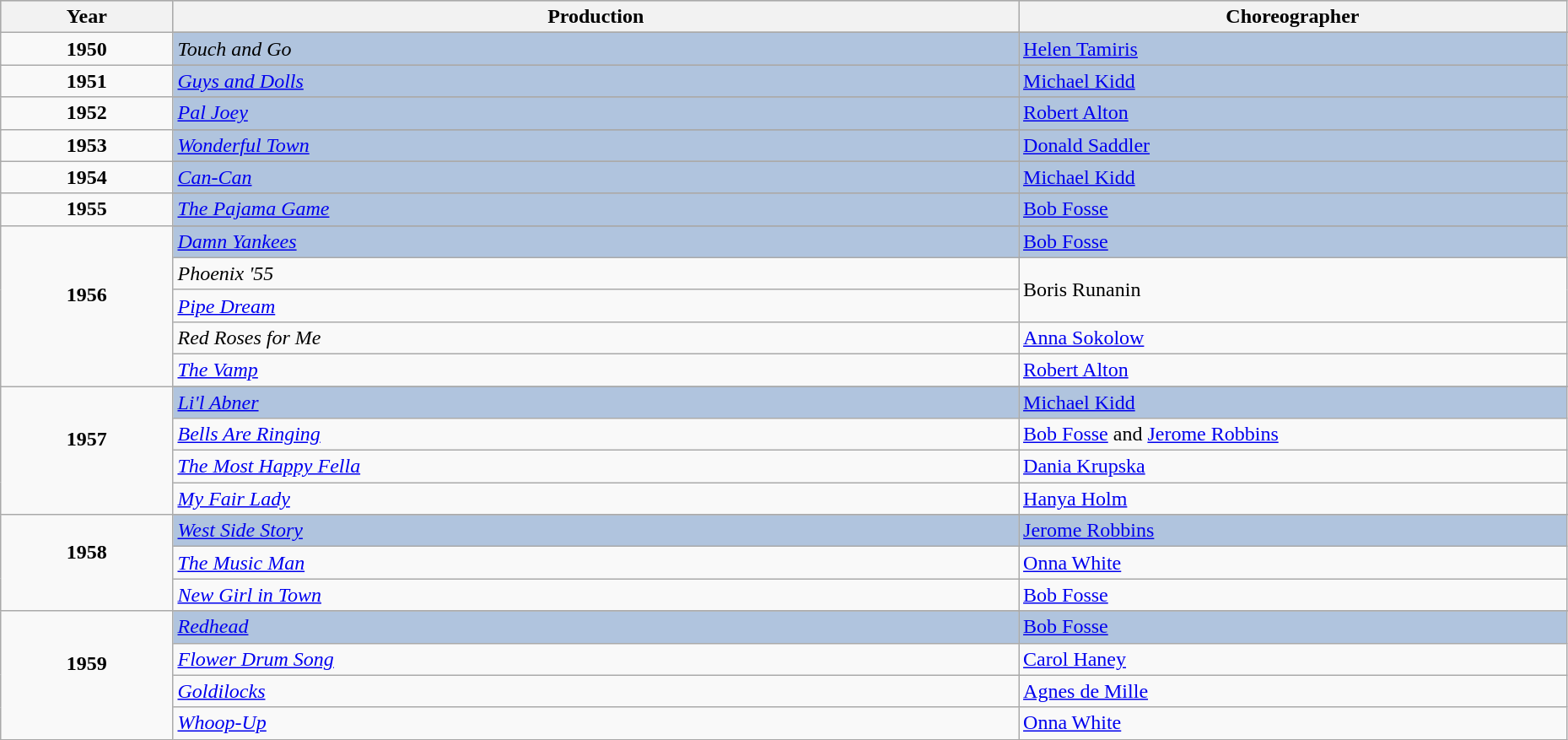<table class="wikitable" style="width:98%;">
<tr style="background:#bebebe;">
<th style="width:11%;">Year</th>
<th style="width:54%;">Production</th>
<th style="width:35%;">Choreographer</th>
</tr>
<tr>
<td rowspan="2" align="center"><strong>1950</strong><br></td>
</tr>
<tr style="background:#B0C4DE">
<td><em>Touch and Go</em></td>
<td><a href='#'>Helen Tamiris</a></td>
</tr>
<tr>
<td rowspan="2" align="center"><strong>1951</strong><br></td>
</tr>
<tr style="background:#B0C4DE">
<td><em><a href='#'>Guys and Dolls</a></em></td>
<td><a href='#'>Michael Kidd</a></td>
</tr>
<tr>
<td rowspan="2" align="center"><strong>1952</strong><br></td>
</tr>
<tr style="background:#B0C4DE">
<td><em><a href='#'>Pal Joey</a></em></td>
<td><a href='#'>Robert Alton</a></td>
</tr>
<tr>
<td rowspan="2" align="center"><strong>1953</strong><br></td>
</tr>
<tr style="background:#B0C4DE">
<td><em><a href='#'>Wonderful Town</a></em></td>
<td><a href='#'>Donald Saddler</a></td>
</tr>
<tr>
<td rowspan="2" align="center"><strong>1954</strong><br></td>
</tr>
<tr style="background:#B0C4DE">
<td><em><a href='#'>Can-Can</a></em></td>
<td><a href='#'>Michael Kidd</a></td>
</tr>
<tr>
<td rowspan="2" align="center"><strong>1955</strong><br></td>
</tr>
<tr style="background:#B0C4DE">
<td><em><a href='#'>The Pajama Game</a></em></td>
<td><a href='#'>Bob Fosse</a></td>
</tr>
<tr>
<td rowspan="6" align="center"><strong>1956</strong><br><br></td>
</tr>
<tr style="background:#B0C4DE">
<td><em><a href='#'>Damn Yankees</a></em></td>
<td><a href='#'>Bob Fosse</a></td>
</tr>
<tr>
<td><em>Phoenix '55</em></td>
<td rowspan=2>Boris Runanin</td>
</tr>
<tr>
<td><em><a href='#'>Pipe Dream</a></em></td>
</tr>
<tr>
<td><em>Red Roses for Me</em></td>
<td><a href='#'>Anna Sokolow</a></td>
</tr>
<tr>
<td><em><a href='#'>The Vamp</a></em></td>
<td><a href='#'>Robert Alton</a></td>
</tr>
<tr>
<td rowspan="5" align="center"><strong>1957</strong><br><br></td>
</tr>
<tr style="background:#B0C4DE">
<td><em><a href='#'>Li'l Abner</a></em></td>
<td><a href='#'>Michael Kidd</a></td>
</tr>
<tr>
<td><em><a href='#'>Bells Are Ringing</a></em></td>
<td><a href='#'>Bob Fosse</a> and <a href='#'>Jerome Robbins</a></td>
</tr>
<tr>
<td><em><a href='#'>The Most Happy Fella</a></em></td>
<td><a href='#'>Dania Krupska</a></td>
</tr>
<tr>
<td><em><a href='#'>My Fair Lady</a></em></td>
<td><a href='#'>Hanya Holm</a></td>
</tr>
<tr>
<td rowspan="4" align="center"><strong>1958</strong><br><br></td>
</tr>
<tr style="background:#B0C4DE">
<td><em><a href='#'>West Side Story</a></em></td>
<td><a href='#'>Jerome Robbins</a></td>
</tr>
<tr>
<td><em><a href='#'>The Music Man</a></em></td>
<td><a href='#'>Onna White</a></td>
</tr>
<tr>
<td><em><a href='#'>New Girl in Town</a></em></td>
<td><a href='#'>Bob Fosse</a></td>
</tr>
<tr>
<td rowspan="5" align="center"><strong>1959</strong><br><br></td>
</tr>
<tr style="background:#B0C4DE">
<td><em><a href='#'>Redhead</a></em></td>
<td><a href='#'>Bob Fosse</a></td>
</tr>
<tr>
<td><em><a href='#'>Flower Drum Song</a></em></td>
<td><a href='#'>Carol Haney</a></td>
</tr>
<tr>
<td><em><a href='#'>Goldilocks</a></em></td>
<td><a href='#'>Agnes de Mille</a></td>
</tr>
<tr>
<td><em><a href='#'>Whoop-Up</a></em></td>
<td><a href='#'>Onna White</a></td>
</tr>
</table>
